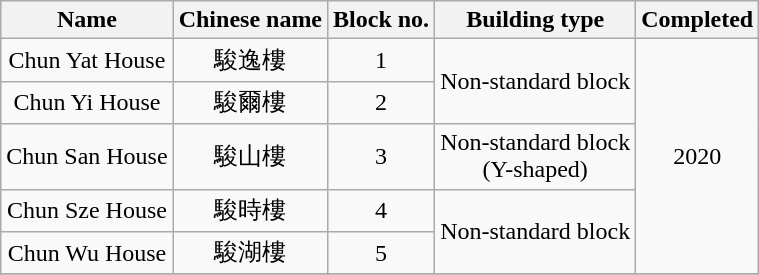<table class="wikitable" style="text-align: center">
<tr>
<th>Name</th>
<th>Chinese name</th>
<th>Block no.</th>
<th>Building type</th>
<th>Completed</th>
</tr>
<tr>
<td>Chun Yat House</td>
<td>駿逸樓</td>
<td>1</td>
<td rowspan="2">Non-standard block</td>
<td rowspan="5">2020</td>
</tr>
<tr>
<td>Chun Yi House</td>
<td>駿爾樓</td>
<td>2</td>
</tr>
<tr>
<td>Chun San House</td>
<td>駿山樓</td>
<td>3</td>
<td>Non-standard block<br>(Y-shaped)</td>
</tr>
<tr>
<td>Chun Sze House</td>
<td>駿時樓</td>
<td>4</td>
<td rowspan="2">Non-standard block</td>
</tr>
<tr>
<td>Chun Wu House</td>
<td>駿湖樓</td>
<td>5</td>
</tr>
<tr>
</tr>
</table>
